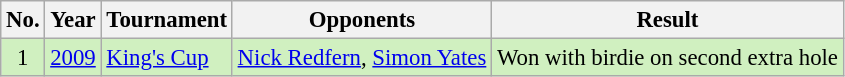<table class="wikitable" style="font-size:95%;">
<tr>
<th>No.</th>
<th>Year</th>
<th>Tournament</th>
<th>Opponents</th>
<th>Result</th>
</tr>
<tr style="background:#D0F0C0;">
<td align=center>1</td>
<td><a href='#'>2009</a></td>
<td><a href='#'>King's Cup</a></td>
<td> <a href='#'>Nick Redfern</a>,  <a href='#'>Simon Yates</a></td>
<td>Won with birdie on second extra hole</td>
</tr>
</table>
